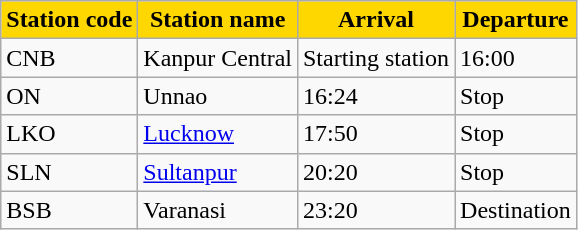<table class="wikitable">
<tr>
<th style="background-color:#FFD700">Station code</th>
<th ! style="background-color:#FFD700">Station name</th>
<th ! style="background-color:#FFD700">Arrival</th>
<th ! style="background-color:#FFD700">Departure</th>
</tr>
<tr>
<td valign="top">CNB</td>
<td valign="top">Kanpur Central</td>
<td valign="top">Starting station</td>
<td valign="top">16:00</td>
</tr>
<tr>
<td valign="top">ON</td>
<td valign="top">Unnao</td>
<td valign="top">16:24</td>
<td valign="top">Stop</td>
</tr>
<tr>
<td valign="top">LKO</td>
<td valign="top"><a href='#'>Lucknow</a></td>
<td valign="top">17:50</td>
<td valign="top">Stop</td>
</tr>
<tr>
<td valign="top">SLN</td>
<td valign="top"><a href='#'>Sultanpur</a></td>
<td valign="top">20:20</td>
<td valign="top">Stop</td>
</tr>
<tr>
<td valign="top">BSB</td>
<td valign="top">Varanasi</td>
<td valign="top">23:20</td>
<td valign="top">Destination</td>
</tr>
</table>
